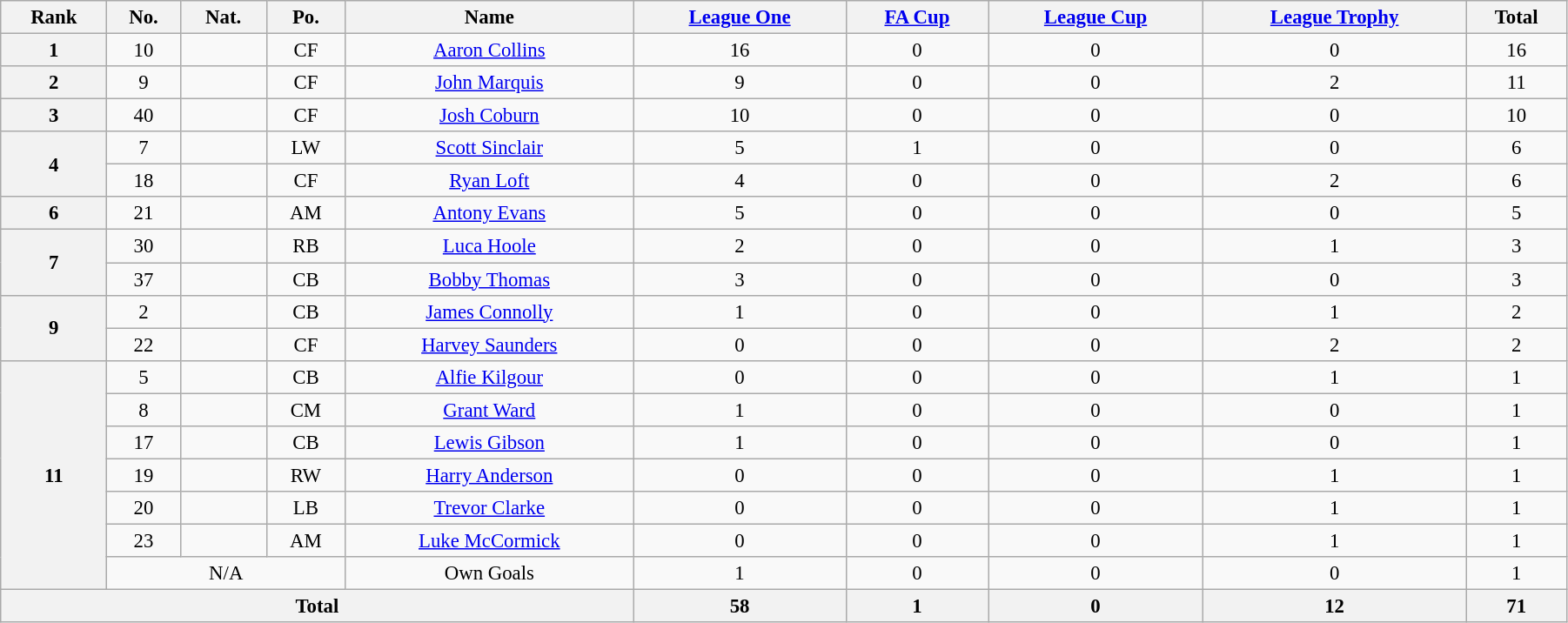<table class="wikitable" style="text-align:center; font-size:95%; width:95%;">
<tr>
<th>Rank</th>
<th>No.</th>
<th>Nat.</th>
<th>Po.</th>
<th>Name</th>
<th><a href='#'>League One</a></th>
<th><a href='#'>FA Cup</a></th>
<th><a href='#'>League Cup</a></th>
<th><a href='#'>League Trophy</a></th>
<th>Total</th>
</tr>
<tr>
<th rowspan=1>1</th>
<td>10</td>
<td></td>
<td>CF</td>
<td><a href='#'>Aaron Collins</a></td>
<td>16</td>
<td>0</td>
<td>0</td>
<td>0</td>
<td>16</td>
</tr>
<tr>
<th rowspan=1>2</th>
<td>9</td>
<td></td>
<td>CF</td>
<td><a href='#'>John Marquis</a></td>
<td>9</td>
<td>0</td>
<td>0</td>
<td>2</td>
<td>11</td>
</tr>
<tr>
<th rowspan=1>3</th>
<td>40</td>
<td></td>
<td>CF</td>
<td><a href='#'>Josh Coburn</a></td>
<td>10</td>
<td>0</td>
<td>0</td>
<td>0</td>
<td>10</td>
</tr>
<tr>
<th rowspan=2>4</th>
<td>7</td>
<td></td>
<td>LW</td>
<td><a href='#'>Scott Sinclair</a></td>
<td>5</td>
<td>1</td>
<td>0</td>
<td>0</td>
<td>6</td>
</tr>
<tr>
<td>18</td>
<td></td>
<td>CF</td>
<td><a href='#'>Ryan Loft</a></td>
<td>4</td>
<td>0</td>
<td>0</td>
<td>2</td>
<td>6</td>
</tr>
<tr>
<th rowspan=1>6</th>
<td>21</td>
<td></td>
<td>AM</td>
<td><a href='#'>Antony Evans</a></td>
<td>5</td>
<td>0</td>
<td>0</td>
<td>0</td>
<td>5</td>
</tr>
<tr>
<th rowspan=2>7</th>
<td>30</td>
<td></td>
<td>RB</td>
<td><a href='#'>Luca Hoole</a></td>
<td>2</td>
<td>0</td>
<td>0</td>
<td>1</td>
<td>3</td>
</tr>
<tr>
<td>37</td>
<td></td>
<td>CB</td>
<td><a href='#'>Bobby Thomas</a></td>
<td>3</td>
<td>0</td>
<td>0</td>
<td>0</td>
<td>3</td>
</tr>
<tr>
<th rowspan=2>9</th>
<td>2</td>
<td></td>
<td>CB</td>
<td><a href='#'>James Connolly</a></td>
<td>1</td>
<td>0</td>
<td>0</td>
<td>1</td>
<td>2</td>
</tr>
<tr>
<td>22</td>
<td></td>
<td>CF</td>
<td><a href='#'>Harvey Saunders</a></td>
<td>0</td>
<td>0</td>
<td>0</td>
<td>2</td>
<td>2</td>
</tr>
<tr>
<th rowspan=7>11</th>
<td>5</td>
<td></td>
<td>CB</td>
<td><a href='#'>Alfie Kilgour</a></td>
<td>0</td>
<td>0</td>
<td>0</td>
<td>1</td>
<td>1</td>
</tr>
<tr>
<td>8</td>
<td></td>
<td>CM</td>
<td><a href='#'>Grant Ward</a></td>
<td>1</td>
<td>0</td>
<td>0</td>
<td>0</td>
<td>1</td>
</tr>
<tr>
<td>17</td>
<td></td>
<td>CB</td>
<td><a href='#'>Lewis Gibson</a></td>
<td>1</td>
<td>0</td>
<td>0</td>
<td>0</td>
<td>1</td>
</tr>
<tr>
<td>19</td>
<td></td>
<td>RW</td>
<td><a href='#'>Harry Anderson</a></td>
<td>0</td>
<td>0</td>
<td>0</td>
<td>1</td>
<td>1</td>
</tr>
<tr>
<td>20</td>
<td></td>
<td>LB</td>
<td><a href='#'>Trevor Clarke</a></td>
<td>0</td>
<td>0</td>
<td>0</td>
<td>1</td>
<td>1</td>
</tr>
<tr>
<td>23</td>
<td></td>
<td>AM</td>
<td><a href='#'>Luke McCormick</a></td>
<td>0</td>
<td>0</td>
<td>0</td>
<td>1</td>
<td>1</td>
</tr>
<tr>
<td colspan="3">N/A</td>
<td>Own Goals</td>
<td>1</td>
<td>0</td>
<td>0</td>
<td>0</td>
<td>1</td>
</tr>
<tr>
<th colspan="5">Total</th>
<th>58</th>
<th>1</th>
<th>0</th>
<th>12</th>
<th>71</th>
</tr>
</table>
